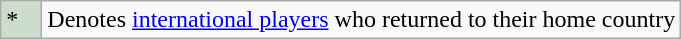<table class="wikitable">
<tr>
<td style="width:20px; background:#cdc;">*</td>
<td>Denotes <a href='#'>international players</a> who returned to their home country</td>
</tr>
</table>
